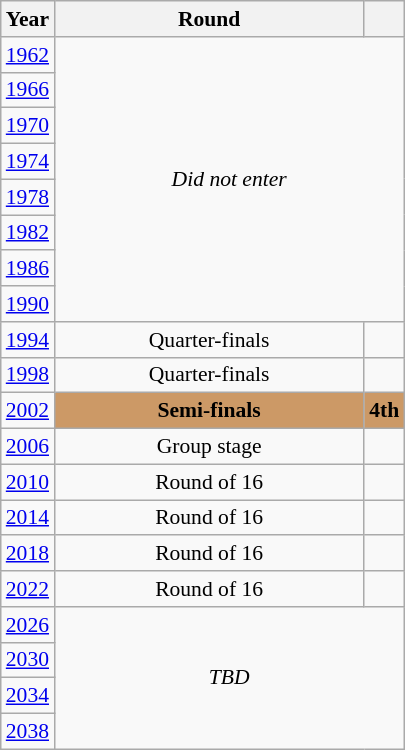<table class="wikitable" style="text-align: center; font-size:90%">
<tr>
<th>Year</th>
<th style="width:200px">Round</th>
<th></th>
</tr>
<tr>
<td><a href='#'>1962</a></td>
<td colspan="2" rowspan="8"><em>Did not enter</em></td>
</tr>
<tr>
<td><a href='#'>1966</a></td>
</tr>
<tr>
<td><a href='#'>1970</a></td>
</tr>
<tr>
<td><a href='#'>1974</a></td>
</tr>
<tr>
<td><a href='#'>1978</a></td>
</tr>
<tr>
<td><a href='#'>1982</a></td>
</tr>
<tr>
<td><a href='#'>1986</a></td>
</tr>
<tr>
<td><a href='#'>1990</a></td>
</tr>
<tr>
<td><a href='#'>1994</a></td>
<td>Quarter-finals</td>
<td></td>
</tr>
<tr>
<td><a href='#'>1998</a></td>
<td>Quarter-finals</td>
<td></td>
</tr>
<tr>
<td><a href='#'>2002</a></td>
<td bgcolor="cc9966"><strong>Semi-finals</strong></td>
<td bgcolor="cc9966"><strong>4th</strong></td>
</tr>
<tr>
<td><a href='#'>2006</a></td>
<td>Group stage</td>
<td></td>
</tr>
<tr>
<td><a href='#'>2010</a></td>
<td>Round of 16</td>
<td></td>
</tr>
<tr>
<td><a href='#'>2014</a></td>
<td>Round of 16</td>
<td></td>
</tr>
<tr>
<td><a href='#'>2018</a></td>
<td>Round of 16</td>
<td></td>
</tr>
<tr>
<td><a href='#'>2022</a></td>
<td>Round of 16</td>
<td></td>
</tr>
<tr>
<td><a href='#'>2026</a></td>
<td colspan="2" rowspan="4"><em>TBD</em></td>
</tr>
<tr>
<td><a href='#'>2030</a></td>
</tr>
<tr>
<td><a href='#'>2034</a></td>
</tr>
<tr>
<td><a href='#'>2038</a></td>
</tr>
</table>
